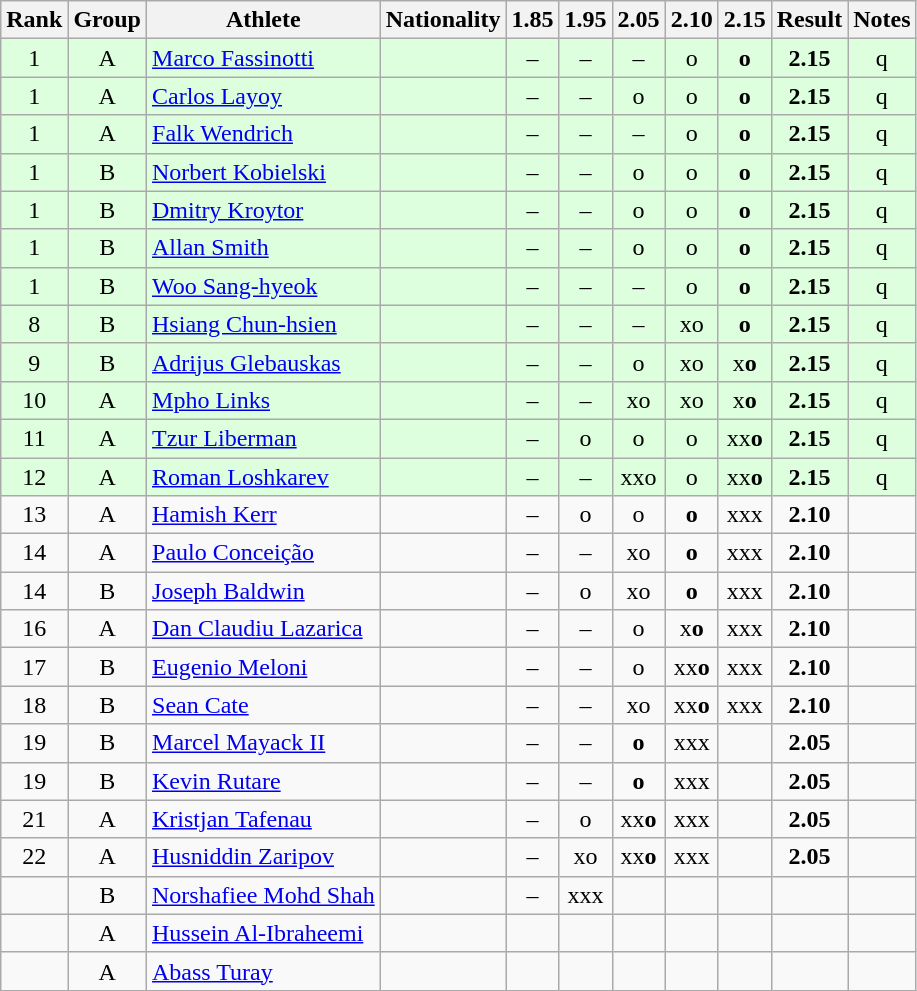<table class="wikitable sortable" style="text-align:center">
<tr>
<th>Rank</th>
<th>Group</th>
<th>Athlete</th>
<th>Nationality</th>
<th>1.85</th>
<th>1.95</th>
<th>2.05</th>
<th>2.10</th>
<th>2.15</th>
<th>Result</th>
<th>Notes</th>
</tr>
<tr bgcolor=ddffdd>
<td>1</td>
<td>A</td>
<td align="left"><a href='#'>Marco Fassinotti</a></td>
<td align=left></td>
<td>–</td>
<td>–</td>
<td>–</td>
<td>o</td>
<td><strong>o</strong></td>
<td><strong>2.15</strong></td>
<td>q</td>
</tr>
<tr bgcolor=ddffdd>
<td>1</td>
<td>A</td>
<td align="left"><a href='#'>Carlos Layoy</a></td>
<td align=left></td>
<td>–</td>
<td>–</td>
<td>o</td>
<td>o</td>
<td><strong>o</strong></td>
<td><strong>2.15</strong></td>
<td>q</td>
</tr>
<tr bgcolor=ddffdd>
<td>1</td>
<td>A</td>
<td align="left"><a href='#'>Falk Wendrich</a></td>
<td align=left></td>
<td>–</td>
<td>–</td>
<td>–</td>
<td>o</td>
<td><strong>o</strong></td>
<td><strong>2.15</strong></td>
<td>q</td>
</tr>
<tr bgcolor=ddffdd>
<td>1</td>
<td>B</td>
<td align="left"><a href='#'>Norbert Kobielski</a></td>
<td align=left></td>
<td>–</td>
<td>–</td>
<td>o</td>
<td>o</td>
<td><strong>o</strong></td>
<td><strong>2.15</strong></td>
<td>q</td>
</tr>
<tr bgcolor=ddffdd>
<td>1</td>
<td>B</td>
<td align="left"><a href='#'>Dmitry Kroytor</a></td>
<td align=left></td>
<td>–</td>
<td>–</td>
<td>o</td>
<td>o</td>
<td><strong>o</strong></td>
<td><strong>2.15</strong></td>
<td>q</td>
</tr>
<tr bgcolor=ddffdd>
<td>1</td>
<td>B</td>
<td align="left"><a href='#'>Allan Smith</a></td>
<td align=left></td>
<td>–</td>
<td>–</td>
<td>o</td>
<td>o</td>
<td><strong>o</strong></td>
<td><strong>2.15</strong></td>
<td>q</td>
</tr>
<tr bgcolor=ddffdd>
<td>1</td>
<td>B</td>
<td align="left"><a href='#'>Woo Sang-hyeok</a></td>
<td align=left></td>
<td>–</td>
<td>–</td>
<td>–</td>
<td>o</td>
<td><strong>o</strong></td>
<td><strong>2.15</strong></td>
<td>q</td>
</tr>
<tr bgcolor=ddffdd>
<td>8</td>
<td>B</td>
<td align="left"><a href='#'>Hsiang Chun-hsien</a></td>
<td align=left></td>
<td>–</td>
<td>–</td>
<td>–</td>
<td>xo</td>
<td><strong>o</strong></td>
<td><strong>2.15</strong></td>
<td>q</td>
</tr>
<tr bgcolor=ddffdd>
<td>9</td>
<td>B</td>
<td align="left"><a href='#'>Adrijus Glebauskas</a></td>
<td align=left></td>
<td>–</td>
<td>–</td>
<td>o</td>
<td>xo</td>
<td>x<strong>o</strong></td>
<td><strong>2.15</strong></td>
<td>q</td>
</tr>
<tr bgcolor=ddffdd>
<td>10</td>
<td>A</td>
<td align="left"><a href='#'>Mpho Links</a></td>
<td align=left></td>
<td>–</td>
<td>–</td>
<td>xo</td>
<td>xo</td>
<td>x<strong>o</strong></td>
<td><strong>2.15</strong></td>
<td>q</td>
</tr>
<tr bgcolor=ddffdd>
<td>11</td>
<td>A</td>
<td align="left"><a href='#'>Tzur Liberman</a></td>
<td align=left></td>
<td>–</td>
<td>o</td>
<td>o</td>
<td>o</td>
<td>xx<strong>o</strong></td>
<td><strong>2.15</strong></td>
<td>q</td>
</tr>
<tr bgcolor=ddffdd>
<td>12</td>
<td>A</td>
<td align="left"><a href='#'>Roman Loshkarev</a></td>
<td align=left></td>
<td>–</td>
<td>–</td>
<td>xxo</td>
<td>o</td>
<td>xx<strong>o</strong></td>
<td><strong>2.15</strong></td>
<td>q</td>
</tr>
<tr>
<td>13</td>
<td>A</td>
<td align="left"><a href='#'>Hamish Kerr</a></td>
<td align=left></td>
<td>–</td>
<td>o</td>
<td>o</td>
<td><strong>o</strong></td>
<td>xxx</td>
<td><strong>2.10</strong></td>
<td></td>
</tr>
<tr>
<td>14</td>
<td>A</td>
<td align="left"><a href='#'>Paulo Conceição</a></td>
<td align=left></td>
<td>–</td>
<td>–</td>
<td>xo</td>
<td><strong>o</strong></td>
<td>xxx</td>
<td><strong>2.10</strong></td>
<td></td>
</tr>
<tr>
<td>14</td>
<td>B</td>
<td align="left"><a href='#'>Joseph Baldwin</a></td>
<td align=left></td>
<td>–</td>
<td>o</td>
<td>xo</td>
<td><strong>o</strong></td>
<td>xxx</td>
<td><strong>2.10</strong></td>
<td></td>
</tr>
<tr>
<td>16</td>
<td>A</td>
<td align="left"><a href='#'>Dan Claudiu Lazarica</a></td>
<td align=left></td>
<td>–</td>
<td>–</td>
<td>o</td>
<td>x<strong>o</strong></td>
<td>xxx</td>
<td><strong>2.10</strong></td>
<td></td>
</tr>
<tr>
<td>17</td>
<td>B</td>
<td align="left"><a href='#'>Eugenio Meloni</a></td>
<td align=left></td>
<td>–</td>
<td>–</td>
<td>o</td>
<td>xx<strong>o</strong></td>
<td>xxx</td>
<td><strong>2.10</strong></td>
<td></td>
</tr>
<tr>
<td>18</td>
<td>B</td>
<td align="left"><a href='#'>Sean Cate</a></td>
<td align=left></td>
<td>–</td>
<td>–</td>
<td>xo</td>
<td>xx<strong>o</strong></td>
<td>xxx</td>
<td><strong>2.10</strong></td>
<td></td>
</tr>
<tr>
<td>19</td>
<td>B</td>
<td align="left"><a href='#'>Marcel Mayack II</a></td>
<td align=left></td>
<td>–</td>
<td>–</td>
<td><strong>o</strong></td>
<td>xxx</td>
<td></td>
<td><strong>2.05</strong></td>
<td></td>
</tr>
<tr>
<td>19</td>
<td>B</td>
<td align="left"><a href='#'>Kevin Rutare</a></td>
<td align=left></td>
<td>–</td>
<td>–</td>
<td><strong>o</strong></td>
<td>xxx</td>
<td></td>
<td><strong>2.05</strong></td>
<td></td>
</tr>
<tr>
<td>21</td>
<td>A</td>
<td align="left"><a href='#'>Kristjan Tafenau</a></td>
<td align=left></td>
<td>–</td>
<td>o</td>
<td>xx<strong>o</strong></td>
<td>xxx</td>
<td></td>
<td><strong>2.05</strong></td>
<td></td>
</tr>
<tr>
<td>22</td>
<td>A</td>
<td align="left"><a href='#'>Husniddin Zaripov</a></td>
<td align=left></td>
<td>–</td>
<td>xo</td>
<td>xx<strong>o</strong></td>
<td>xxx</td>
<td></td>
<td><strong>2.05</strong></td>
<td></td>
</tr>
<tr>
<td></td>
<td>B</td>
<td align="left"><a href='#'>Norshafiee Mohd Shah</a></td>
<td align=left></td>
<td>–</td>
<td>xxx</td>
<td></td>
<td></td>
<td></td>
<td><strong></strong></td>
<td></td>
</tr>
<tr>
<td></td>
<td>A</td>
<td align="left"><a href='#'>Hussein Al-Ibraheemi</a></td>
<td align=left></td>
<td></td>
<td></td>
<td></td>
<td></td>
<td></td>
<td><strong></strong></td>
<td></td>
</tr>
<tr>
<td></td>
<td>A</td>
<td align="left"><a href='#'>Abass Turay</a></td>
<td align=left></td>
<td></td>
<td></td>
<td></td>
<td></td>
<td></td>
<td><strong></strong></td>
<td></td>
</tr>
</table>
